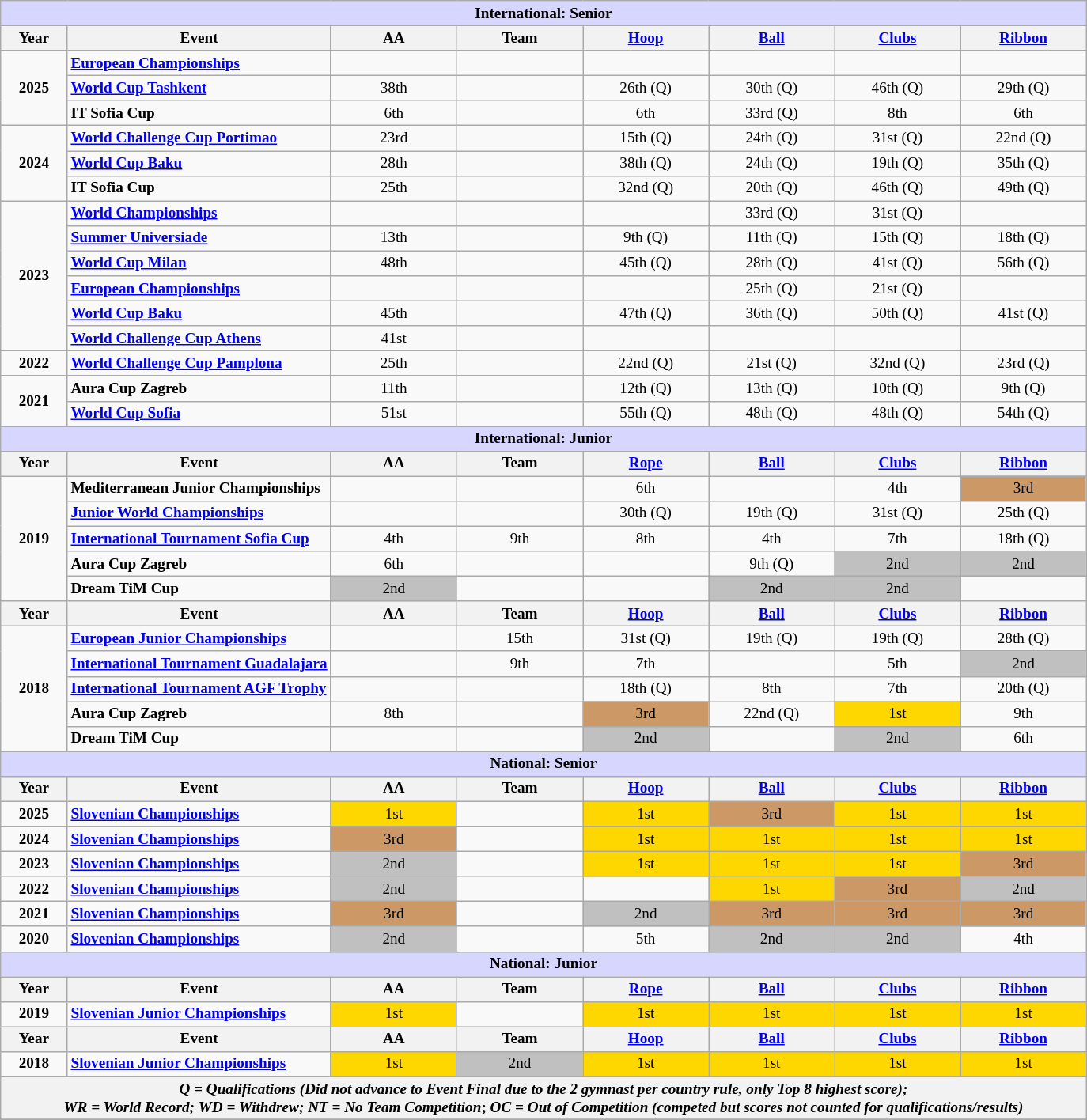<table class="wikitable" style="text-align:center; font-size: 80%;">
<tr>
<th align=center colspan=8 style="background-color: #D6D6FF; "><strong>International: Senior</strong></th>
</tr>
<tr>
<th>Year</th>
<th>Event</th>
<th width=100px>AA</th>
<th width=100px>Team</th>
<th width=100px><a href='#'>Hoop</a></th>
<th width=100px><a href='#'>Ball</a></th>
<th width=100px><a href='#'>Clubs</a></th>
<th width=100px><a href='#'>Ribbon</a></th>
</tr>
<tr>
<td rowspan="3"><strong>2025</strong></td>
<td align=left><strong><a href='#'>European Championships</a></strong></td>
<td></td>
<td></td>
<td></td>
<td></td>
<td></td>
<td></td>
</tr>
<tr>
<td align="left"><strong><a href='#'>World Cup Tashkent</a></strong></td>
<td>38th</td>
<td></td>
<td>26th (Q)</td>
<td>30th (Q)</td>
<td>46th (Q)</td>
<td>29th (Q)</td>
</tr>
<tr>
<td align="left"><strong>IT Sofia Cup</strong></td>
<td>6th</td>
<td></td>
<td>6th</td>
<td>33rd (Q)</td>
<td>8th</td>
<td>6th</td>
</tr>
<tr>
<td rowspan="3"><strong>2024</strong></td>
<td align="left"><strong><a href='#'>World Challenge Cup Portimao</a></strong></td>
<td>23rd</td>
<td></td>
<td>15th (Q)</td>
<td>24th (Q)</td>
<td>31st (Q)</td>
<td>22nd (Q)</td>
</tr>
<tr>
<td align="left"><strong><a href='#'>World Cup Baku</a></strong></td>
<td>28th</td>
<td></td>
<td>38th (Q)</td>
<td>24th (Q)</td>
<td>19th (Q)</td>
<td>35th (Q)</td>
</tr>
<tr>
<td align="left"><strong>IT Sofia Cup</strong></td>
<td>25th</td>
<td></td>
<td>32nd (Q)</td>
<td>20th (Q)</td>
<td>46th (Q)</td>
<td>49th (Q)</td>
</tr>
<tr>
<td rowspan="6"><strong>2023</strong></td>
<td align=left><strong><a href='#'>World Championships</a></strong></td>
<td></td>
<td></td>
<td></td>
<td>33rd (Q)</td>
<td>31st (Q)</td>
<td></td>
</tr>
<tr>
<td align=left><strong><a href='#'>Summer Universiade</a></strong></td>
<td>13th</td>
<td></td>
<td>9th (Q)</td>
<td>11th (Q)</td>
<td>15th (Q)</td>
<td>18th (Q)</td>
</tr>
<tr>
<td align="left"><strong><a href='#'>World Cup Milan</a></strong></td>
<td>48th</td>
<td></td>
<td>45th (Q)</td>
<td>28th (Q)</td>
<td>41st (Q)</td>
<td>56th (Q)</td>
</tr>
<tr>
<td align=left><strong><a href='#'>European Championships</a></strong></td>
<td></td>
<td></td>
<td></td>
<td>25th (Q)</td>
<td>21st (Q)</td>
<td></td>
</tr>
<tr>
<td align="left"><strong><a href='#'>World Cup Baku</a></strong></td>
<td>45th</td>
<td></td>
<td>47th (Q)</td>
<td>36th (Q)</td>
<td>50th (Q)</td>
<td>41st (Q)</td>
</tr>
<tr>
<td align="left"><strong><a href='#'>World Challenge Cup Athens</a></strong></td>
<td>41st</td>
<td></td>
<td></td>
<td></td>
<td></td>
<td></td>
</tr>
<tr>
<td rowspan="1"><strong>2022</strong></td>
<td align="left"><strong><a href='#'>World Challenge Cup Pamplona</a></strong></td>
<td>25th</td>
<td></td>
<td>22nd (Q)</td>
<td>21st (Q)</td>
<td>32nd (Q)</td>
<td>23rd (Q)</td>
</tr>
<tr>
<td rowspan="2"><strong>2021</strong></td>
<td align=left><strong>Aura Cup Zagreb</strong></td>
<td>11th</td>
<td></td>
<td>12th (Q)</td>
<td>13th (Q)</td>
<td>10th (Q)</td>
<td>9th (Q)</td>
</tr>
<tr>
<td align=left><strong><a href='#'>World Cup Sofia</a></strong></td>
<td>51st</td>
<td></td>
<td>55th (Q)</td>
<td>48th (Q)</td>
<td>48th (Q)</td>
<td>54th (Q)</td>
</tr>
<tr>
<th align=center colspan=9  style="background-color: #D6D6FF; "><strong>International: Junior</strong></th>
</tr>
<tr>
<th>Year</th>
<th>Event</th>
<th width="100">AA</th>
<th width="100">Team</th>
<th width="100"><a href='#'>Rope</a></th>
<th width="100"><a href='#'>Ball</a></th>
<th width="100"><a href='#'>Clubs</a></th>
<th width="100"><a href='#'>Ribbon</a></th>
</tr>
<tr>
<td width="50" rowspan="5"><strong>2019</strong></td>
<td align=left><strong>Mediterranean Junior Championships</strong></td>
<td></td>
<td></td>
<td>6th</td>
<td></td>
<td>4th</td>
<td bgcolor="#cc9966">3rd</td>
</tr>
<tr>
<td align=left><strong><a href='#'>Junior World Championships</a></strong></td>
<td></td>
<td></td>
<td>30th (Q)</td>
<td>19th (Q)</td>
<td>31st (Q)</td>
<td>25th (Q)</td>
</tr>
<tr>
<td align=left><strong><a href='#'>International Tournament Sofia Cup</a></strong></td>
<td>4th</td>
<td>9th</td>
<td>8th</td>
<td>4th</td>
<td>7th</td>
<td>18th (Q)</td>
</tr>
<tr>
<td align=left><strong>Aura Cup Zagreb</strong></td>
<td>6th</td>
<td></td>
<td></td>
<td>9th (Q)</td>
<td bgcolor=silver>2nd</td>
<td bgcolor=silver>2nd</td>
</tr>
<tr>
<td align=left><strong>Dream TiM Cup</strong></td>
<td bgcolor=silver>2nd</td>
<td></td>
<td></td>
<td bgcolor=silver>2nd</td>
<td bgcolor=silver>2nd</td>
<td></td>
</tr>
<tr>
<th>Year</th>
<th>Event</th>
<th>AA</th>
<th>Team</th>
<th><a href='#'>Hoop</a></th>
<th><a href='#'>Ball</a></th>
<th><a href='#'>Clubs</a></th>
<th><a href='#'>Ribbon</a></th>
</tr>
<tr>
<td width="50" rowspan="5"><strong>2018</strong></td>
<td align=left><strong><a href='#'>European Junior Championships</a></strong></td>
<td></td>
<td>15th</td>
<td>31st (Q)</td>
<td>19th (Q)</td>
<td>19th (Q)</td>
<td>28th (Q)</td>
</tr>
<tr>
<td align=left><strong><a href='#'>International Tournament Guadalajara</a></strong></td>
<td></td>
<td>9th</td>
<td>7th</td>
<td></td>
<td>5th</td>
<td bgcolor=silver>2nd</td>
</tr>
<tr>
<td align=left><strong><a href='#'>International Tournament AGF Trophy</a></strong></td>
<td></td>
<td></td>
<td>18th (Q)</td>
<td>8th</td>
<td>7th</td>
<td>20th (Q)</td>
</tr>
<tr>
<td align=left><strong>Aura Cup Zagreb</strong></td>
<td>8th</td>
<td></td>
<td bgcolor="#cc9966">3rd</td>
<td>22nd (Q)</td>
<td bgcolor=gold>1st</td>
<td>9th</td>
</tr>
<tr>
<td align=left><strong>Dream TiM Cup</strong></td>
<td></td>
<td></td>
<td bgcolor=silver>2nd</td>
<td></td>
<td bgcolor=silver>2nd</td>
<td>6th</td>
</tr>
<tr>
<th align=center colspan=9  style="background-color: #D6D6FF; "><strong>National: Senior</strong></th>
</tr>
<tr>
<th>Year</th>
<th>Event</th>
<th width=100px>AA</th>
<th width=100px>Team</th>
<th width=100px><a href='#'>Hoop</a></th>
<th width=100px><a href='#'>Ball</a></th>
<th width=100px><a href='#'>Clubs</a></th>
<th width=100px><a href='#'>Ribbon</a></th>
</tr>
<tr>
<td width="50" rowspan="1"><strong>2025</strong></td>
<td align=left><strong><a href='#'>Slovenian Championships</a></strong></td>
<td bgcolor=gold>1st</td>
<td></td>
<td bgcolor=gold>1st</td>
<td bgcolor="#cc9966">3rd</td>
<td bgcolor=gold>1st</td>
<td bgcolor=gold>1st</td>
</tr>
<tr>
<td width="50" rowspan="1"><strong>2024</strong></td>
<td align=left><strong><a href='#'>Slovenian Championships</a></strong></td>
<td bgcolor="#cc9966">3rd</td>
<td></td>
<td bgcolor=gold>1st</td>
<td bgcolor=gold>1st</td>
<td bgcolor=gold>1st</td>
<td bgcolor=gold>1st</td>
</tr>
<tr>
<td width="50" rowspan="1"><strong>2023</strong></td>
<td align=left><strong><a href='#'>Slovenian Championships</a></strong></td>
<td bgcolor=silver>2nd</td>
<td></td>
<td bgcolor=gold>1st</td>
<td bgcolor=gold>1st</td>
<td bgcolor=gold>1st</td>
<td bgcolor="#cc9966">3rd</td>
</tr>
<tr>
<td width="50" rowspan="1"><strong>2022</strong></td>
<td align=left><strong><a href='#'>Slovenian Championships</a></strong></td>
<td bgcolor=silver>2nd</td>
<td></td>
<td></td>
<td bgcolor=gold>1st</td>
<td bgcolor="#cc9966">3rd</td>
<td bgcolor=silver>2nd</td>
</tr>
<tr>
<td width="50" rowspan="1"><strong>2021</strong></td>
<td align=left><strong><a href='#'>Slovenian Championships</a></strong></td>
<td bgcolor="#cc9966">3rd</td>
<td></td>
<td bgcolor=silver>2nd</td>
<td bgcolor="#cc9966">3rd</td>
<td bgcolor="#cc9966">3rd</td>
<td bgcolor="#cc9966">3rd</td>
</tr>
<tr>
<td width="50" rowspan="1"><strong>2020</strong></td>
<td align=left><strong><a href='#'>Slovenian Championships</a></strong></td>
<td bgcolor=silver>2nd</td>
<td></td>
<td>5th</td>
<td bgcolor=silver>2nd</td>
<td bgcolor=silver>2nd</td>
<td>4th</td>
</tr>
<tr>
<th colspan="8" align="center" style="background-color: #D6D6FF; "><strong>National: Junior</strong></th>
</tr>
<tr>
<th>Year</th>
<th>Event</th>
<th>AA</th>
<th>Team</th>
<th><a href='#'>Rope</a></th>
<th><a href='#'>Ball</a></th>
<th><a href='#'>Clubs</a></th>
<th><a href='#'>Ribbon</a></th>
</tr>
<tr>
<td width="50" rowspan="1"><strong>2019</strong></td>
<td align=left><strong><a href='#'>Slovenian Junior Championships</a></strong></td>
<td bgcolor=gold>1st</td>
<td></td>
<td bgcolor=gold>1st</td>
<td bgcolor=gold>1st</td>
<td bgcolor=gold>1st</td>
<td bgcolor=gold>1st</td>
</tr>
<tr>
<th>Year</th>
<th>Event</th>
<th>AA</th>
<th>Team</th>
<th><a href='#'>Hoop</a></th>
<th><a href='#'>Ball</a></th>
<th><a href='#'>Clubs</a></th>
<th><a href='#'>Ribbon</a></th>
</tr>
<tr>
<td width="50" rowspan="1"><strong>2018</strong></td>
<td align=left><strong><a href='#'>Slovenian Junior Championships</a></strong></td>
<td bgcolor=gold>1st</td>
<td bgcolor=silver>2nd</td>
<td bgcolor=gold>1st</td>
<td bgcolor=gold>1st</td>
<td bgcolor=gold>1st</td>
<td bgcolor=gold>1st</td>
</tr>
<tr>
<th align=center colspan=9><em>Q = Qualifications (Did not advance to Event Final due to the 2 gymnast per country rule, only Top 8 highest score);</em> <br> <em>WR = World Record;</em> <em>WD = Withdrew;</em>  <em>NT = No Team Competition</em>; <em>OC = Out of Competition (competed but scores not counted for qualifications/results)</em></th>
</tr>
<tr>
</tr>
</table>
